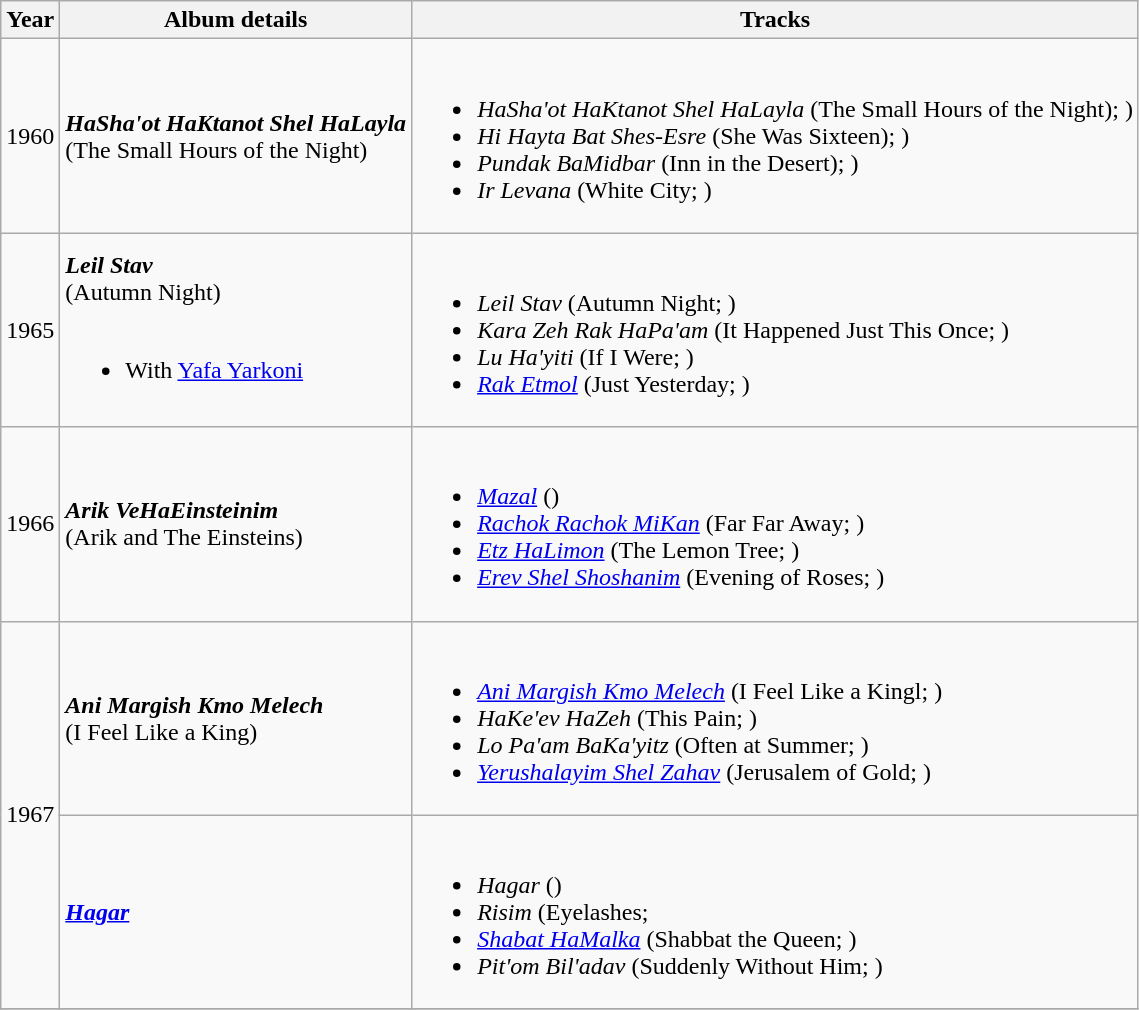<table class="wikitable"|width=100%>
<tr>
<th>Year</th>
<th>Album details</th>
<th>Tracks</th>
</tr>
<tr>
<td>1960</td>
<td><strong><em>HaSha'ot HaKtanot Shel HaLayla</em></strong><br>(The Small Hours of the Night)<br></td>
<td><br><ul><li><em>HaSha'ot HaKtanot Shel HaLayla</em> (The Small Hours of the Night); )</li><li><em>Hi Hayta Bat Shes-Esre</em> (She Was Sixteen); )</li><li><em>Pundak BaMidbar</em> (Inn in the Desert); )</li><li><em>Ir Levana</em> (White City; )</li></ul></td>
</tr>
<tr>
<td>1965</td>
<td><strong><em>Leil Stav</em></strong><br>(Autumn Night)<br><br><ul><li>With <a href='#'>Yafa Yarkoni</a></li></ul></td>
<td><br><ul><li><em>Leil Stav</em> (Autumn Night; )</li><li><em>Kara Zeh Rak HaPa'am</em> (It Happened Just This Once; )</li><li><em>Lu Ha'yiti</em> (If I Were; )</li><li><em><a href='#'>Rak Etmol</a></em> (Just Yesterday; )</li></ul></td>
</tr>
<tr>
<td>1966</td>
<td><strong><em>Arik VeHaEinsteinim</em></strong><br>(Arik and The Einsteins)<br> </td>
<td><br><ul><li><em><a href='#'>Mazal</a></em> ()</li><li><em><a href='#'>Rachok Rachok MiKan</a></em> (Far Far Away; )</li><li><em><a href='#'>Etz HaLimon</a></em> (The Lemon Tree; )</li><li><em><a href='#'>Erev Shel Shoshanim</a></em> (Evening of Roses; )</li></ul></td>
</tr>
<tr>
<td rowspan=2>1967</td>
<td><strong><em>Ani Margish Kmo Melech</em></strong><br>(I Feel Like a King)<br></td>
<td><br><ul><li><em><a href='#'>Ani Margish Kmo Melech</a></em> (I Feel Like a Kingl; )</li><li><em>HaKe'ev HaZeh</em> (This Pain; )</li><li><em>Lo Pa'am BaKa'yitz</em> (Often at Summer; )</li><li><em><a href='#'>Yerushalayim Shel Zahav</a></em> (Jerusalem of Gold; )</li></ul></td>
</tr>
<tr>
<td><strong><em><a href='#'>Hagar</a></em></strong><br></td>
<td><br><ul><li><em>Hagar</em> ()</li><li><em>Risim</em> (Eyelashes; </li><li><em><a href='#'>Shabat HaMalka</a></em> (Shabbat the Queen; )</li><li><em>Pit'om Bil'adav</em> (Suddenly Without Him; )</li></ul></td>
</tr>
<tr>
</tr>
</table>
